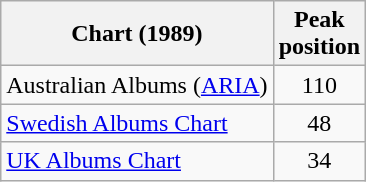<table class="wikitable sortable">
<tr>
<th>Chart (1989)</th>
<th>Peak<br>position</th>
</tr>
<tr>
<td>Australian Albums (<a href='#'>ARIA</a>)</td>
<td style="text-align:center;">110</td>
</tr>
<tr>
<td align="left"><a href='#'>Swedish Albums Chart</a></td>
<td style="text-align:center;">48</td>
</tr>
<tr>
<td align="left"><a href='#'>UK Albums Chart</a></td>
<td style="text-align:center;">34</td>
</tr>
</table>
